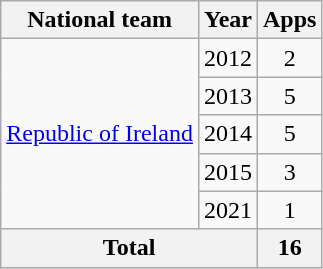<table class="sortable wikitable" style="text-align:center">
<tr>
<th scope="col">National team</th>
<th scope="col">Year</th>
<th !scope="col">Apps</th>
</tr>
<tr>
<td rowspan="5"><a href='#'>Republic of Ireland</a></td>
<td scope="row">2012</td>
<td>2</td>
</tr>
<tr>
<td scope="row">2013</td>
<td>5</td>
</tr>
<tr>
<td scope="row">2014</td>
<td>5</td>
</tr>
<tr>
<td scope="row">2015</td>
<td>3</td>
</tr>
<tr>
<td scope="row">2021</td>
<td>1</td>
</tr>
<tr>
<th colspan="2">Total</th>
<th>16</th>
</tr>
</table>
